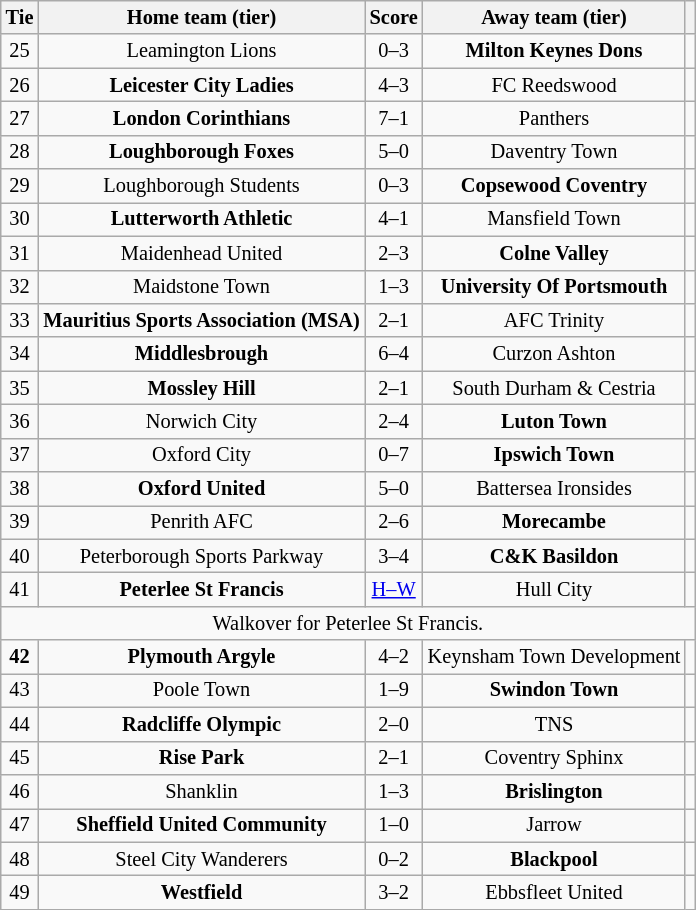<table class="wikitable" style="text-align:center; font-size:85%">
<tr>
<th>Tie</th>
<th>Home team (tier)</th>
<th>Score</th>
<th>Away team (tier)</th>
<th></th>
</tr>
<tr>
<td>25</td>
<td>Leamington Lions</td>
<td>0–3</td>
<td><strong>Milton Keynes Dons</strong></td>
<td></td>
</tr>
<tr>
<td>26</td>
<td><strong>Leicester City Ladies</strong></td>
<td>4–3</td>
<td>FC Reedswood</td>
<td></td>
</tr>
<tr>
<td>27</td>
<td><strong>London Corinthians</strong></td>
<td>7–1</td>
<td>Panthers</td>
<td></td>
</tr>
<tr>
<td>28</td>
<td><strong>Loughborough Foxes</strong></td>
<td>5–0</td>
<td>Daventry Town</td>
<td></td>
</tr>
<tr>
<td>29</td>
<td>Loughborough Students</td>
<td>0–3</td>
<td><strong>Copsewood Coventry</strong></td>
<td></td>
</tr>
<tr>
<td>30</td>
<td><strong>Lutterworth Athletic</strong></td>
<td>4–1</td>
<td>Mansfield Town</td>
<td></td>
</tr>
<tr>
<td>31</td>
<td>Maidenhead United</td>
<td>2–3</td>
<td><strong>Colne Valley</strong></td>
<td></td>
</tr>
<tr>
<td>32</td>
<td>Maidstone Town</td>
<td>1–3</td>
<td><strong>University Of Portsmouth</strong></td>
<td></td>
</tr>
<tr>
<td>33</td>
<td><strong>Mauritius Sports Association (MSA)</strong></td>
<td>2–1 </td>
<td>AFC Trinity</td>
<td></td>
</tr>
<tr>
<td>34</td>
<td><strong>Middlesbrough</strong></td>
<td>6–4</td>
<td>Curzon Ashton</td>
<td></td>
</tr>
<tr>
<td>35</td>
<td><strong>Mossley Hill</strong></td>
<td>2–1</td>
<td>South Durham & Cestria</td>
<td></td>
</tr>
<tr>
<td>36</td>
<td>Norwich City</td>
<td>2–4</td>
<td><strong>Luton Town</strong></td>
<td></td>
</tr>
<tr>
<td>37</td>
<td>Oxford City</td>
<td>0–7</td>
<td><strong>Ipswich Town</strong></td>
<td></td>
</tr>
<tr>
<td>38</td>
<td><strong>Oxford United</strong></td>
<td>5–0</td>
<td>Battersea Ironsides</td>
<td></td>
</tr>
<tr>
<td>39</td>
<td>Penrith AFC</td>
<td>2–6</td>
<td><strong>Morecambe</strong></td>
<td></td>
</tr>
<tr>
<td>40</td>
<td>Peterborough Sports Parkway</td>
<td>3–4 </td>
<td><strong>C&K Basildon</strong></td>
<td></td>
</tr>
<tr>
<td>41</td>
<td><strong>Peterlee St Francis</strong></td>
<td><a href='#'>H–W</a></td>
<td>Hull City</td>
<td></td>
</tr>
<tr>
<td colspan="5">Walkover for Peterlee St Francis.</td>
</tr>
<tr>
<td><strong>42</strong></td>
<td><strong>Plymouth Argyle</strong></td>
<td>4–2</td>
<td>Keynsham Town Development</td>
<td></td>
</tr>
<tr>
<td>43</td>
<td>Poole Town</td>
<td>1–9</td>
<td><strong>Swindon Town</strong></td>
<td></td>
</tr>
<tr>
<td>44</td>
<td><strong>Radcliffe Olympic</strong></td>
<td>2–0</td>
<td>TNS</td>
<td></td>
</tr>
<tr>
<td>45</td>
<td><strong>Rise Park</strong></td>
<td>2–1</td>
<td>Coventry Sphinx</td>
<td></td>
</tr>
<tr>
<td>46</td>
<td>Shanklin</td>
<td>1–3</td>
<td><strong>Brislington</strong></td>
<td></td>
</tr>
<tr>
<td>47</td>
<td><strong>Sheffield United Community</strong></td>
<td>1–0</td>
<td>Jarrow</td>
<td></td>
</tr>
<tr>
<td>48</td>
<td>Steel City Wanderers</td>
<td>0–2</td>
<td><strong>Blackpool</strong></td>
<td></td>
</tr>
<tr>
<td>49</td>
<td><strong>Westfield</strong></td>
<td>3–2</td>
<td>Ebbsfleet United</td>
<td></td>
</tr>
</table>
